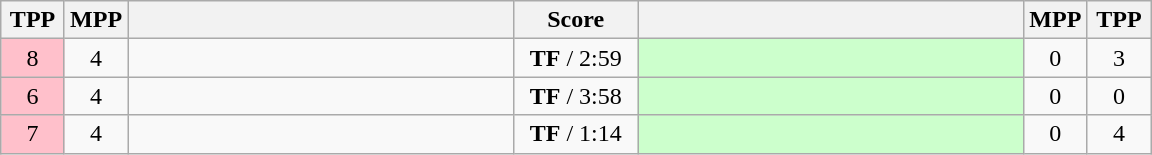<table class="wikitable" style="text-align: center;" |>
<tr>
<th width="35">TPP</th>
<th width="35">MPP</th>
<th width="250"></th>
<th width="75">Score</th>
<th width="250"></th>
<th width="35">MPP</th>
<th width="35">TPP</th>
</tr>
<tr>
<td bgcolor=pink>8</td>
<td>4</td>
<td style="text-align:left;"></td>
<td><strong>TF</strong> / 2:59</td>
<td style="text-align:left;" bgcolor="ccffcc"><strong></strong></td>
<td>0</td>
<td>3</td>
</tr>
<tr>
<td bgcolor=pink>6</td>
<td>4</td>
<td style="text-align:left;"></td>
<td><strong>TF</strong> / 3:58</td>
<td style="text-align:left;" bgcolor="ccffcc"><strong></strong></td>
<td>0</td>
<td>0</td>
</tr>
<tr>
<td bgcolor=pink>7</td>
<td>4</td>
<td style="text-align:left;"></td>
<td><strong>TF</strong> / 1:14</td>
<td style="text-align:left;" bgcolor="ccffcc"><strong></strong></td>
<td>0</td>
<td>4</td>
</tr>
</table>
